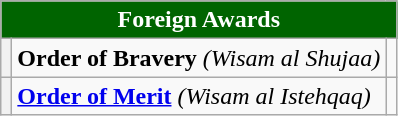<table class="wikitable">
<tr>
<th colspan="3" style="background:#006400; color:#FFFFFF; text-align:center"><strong>Foreign Awards</strong></th>
</tr>
<tr>
<th></th>
<td><strong>Order of Bravery</strong> <em>(Wisam al Shujaa)</em></td>
<td></td>
</tr>
<tr>
<th></th>
<td><strong><a href='#'>Order of Merit</a></strong> <em>(Wisam al Istehqaq)</em></td>
<td></td>
</tr>
</table>
